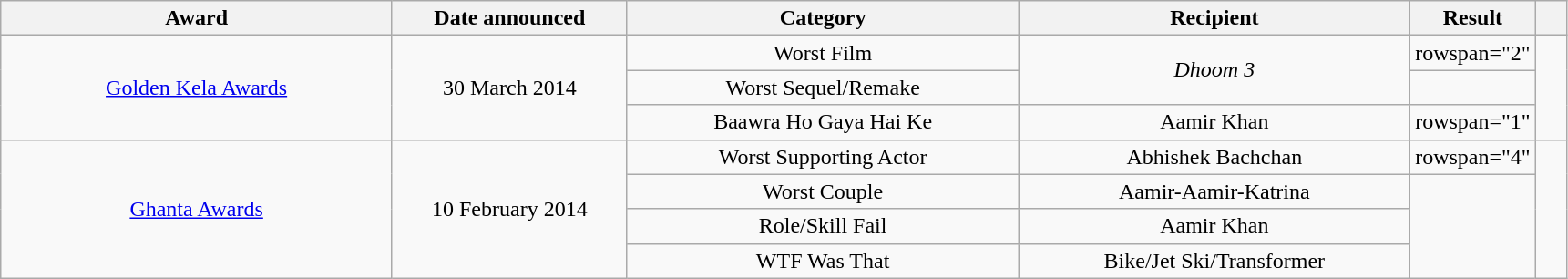<table class="wikitable collapsible" style="text-align:center;">
<tr>
<th width="25%" scope="col">Award</th>
<th width="15%" scope="col">Date announced</th>
<th width="25%" scope="col">Category</th>
<th width="25%" scope="col">Recipient</th>
<th width="8%" scope="col">Result</th>
<th width="2%" scope="col"></th>
</tr>
<tr>
<td rowspan="3" style="text-align:center;"><a href='#'>Golden Kela Awards</a></td>
<td rowspan="3" style="text-align:center;">30 March 2014</td>
<td>Worst Film</td>
<td rowspan="2"><em>Dhoom 3</em></td>
<td>rowspan="2" </td>
<td align="center" rowspan="3"></td>
</tr>
<tr>
<td>Worst Sequel/Remake</td>
</tr>
<tr>
<td>Baawra Ho Gaya Hai Ke</td>
<td>Aamir Khan</td>
<td>rowspan="1" </td>
</tr>
<tr>
<td rowspan="4" style="text-align:center;"><a href='#'>Ghanta Awards</a></td>
<td rowspan="4" style="text-align:center;">10 February 2014</td>
<td>Worst Supporting Actor</td>
<td>Abhishek Bachchan</td>
<td>rowspan="4" </td>
<td align="center" rowspan="4"></td>
</tr>
<tr>
<td>Worst Couple</td>
<td>Aamir-Aamir-Katrina</td>
</tr>
<tr>
<td>Role/Skill Fail</td>
<td>Aamir Khan</td>
</tr>
<tr>
<td>WTF Was That</td>
<td>Bike/Jet Ski/Transformer</td>
</tr>
</table>
